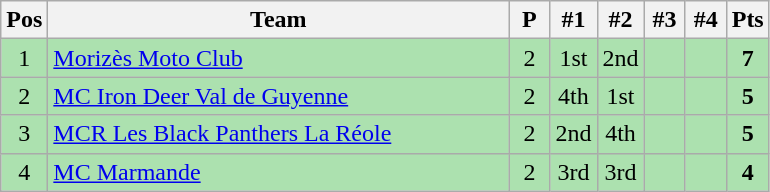<table class="wikitable" style="font-size: 100%">
<tr>
<th width=20>Pos</th>
<th width=300>Team</th>
<th width=20>P</th>
<th width=20>#1</th>
<th width=20>#2</th>
<th width=20>#3</th>
<th width=20>#4</th>
<th width=20>Pts</th>
</tr>
<tr align=center style="background:#ACE1AF;">
<td>1</td>
<td align="left"><a href='#'>Morizès Moto Club</a></td>
<td>2</td>
<td>1st</td>
<td>2nd</td>
<td></td>
<td></td>
<td><strong>7</strong></td>
</tr>
<tr align=center style="background:#ACE1AF;">
<td>2</td>
<td align="left"><a href='#'>MC Iron Deer Val de Guyenne</a></td>
<td>2</td>
<td>4th</td>
<td>1st</td>
<td></td>
<td></td>
<td><strong>5</strong></td>
</tr>
<tr align=center style="background:#ACE1AF;">
<td>3</td>
<td align="left"><a href='#'>MCR Les Black Panthers La Réole</a></td>
<td>2</td>
<td>2nd</td>
<td>4th</td>
<td></td>
<td></td>
<td><strong>5</strong></td>
</tr>
<tr align=center style="background:#ACE1AF;">
<td>4</td>
<td align="left"><a href='#'>MC Marmande</a></td>
<td>2</td>
<td>3rd</td>
<td>3rd</td>
<td></td>
<td></td>
<td><strong>4</strong></td>
</tr>
</table>
